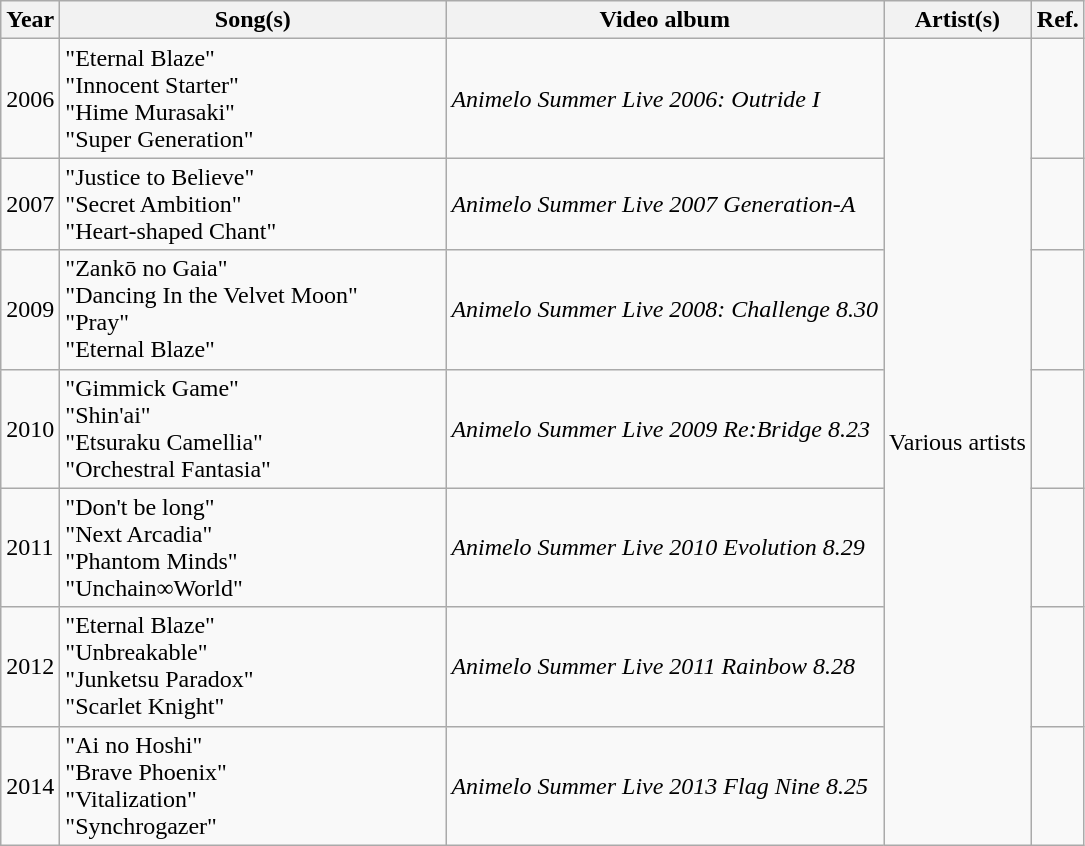<table class="wikitable" border="1">
<tr>
<th rowspan="1">Year</th>
<th rowspan="1" width="250">Song(s)</th>
<th rowspan="1">Video album</th>
<th rowspan="1">Artist(s)</th>
<th rowspan="1">Ref.</th>
</tr>
<tr>
<td>2006</td>
<td>"Eternal Blaze"<br>"Innocent Starter"<br>"Hime Murasaki"<br>"Super Generation"</td>
<td><em>Animelo Summer Live 2006: Outride I</em></td>
<td rowspan="7">Various artists</td>
<td align="center"></td>
</tr>
<tr>
<td>2007</td>
<td>"Justice to Believe"<br>"Secret Ambition"<br>"Heart-shaped Chant"</td>
<td><em>Animelo Summer Live 2007 Generation-A</em></td>
<td align="center"></td>
</tr>
<tr>
<td>2009</td>
<td>"Zankō no Gaia"<br>"Dancing In the Velvet Moon"<br>"Pray"<br>"Eternal Blaze"</td>
<td><em>Animelo Summer Live 2008: Challenge 8.30</em></td>
<td align="center"></td>
</tr>
<tr>
<td>2010</td>
<td>"Gimmick Game"<br>"Shin'ai"<br>"Etsuraku Camellia"<br>"Orchestral Fantasia"</td>
<td><em>Animelo Summer Live 2009 Re:Bridge 8.23</em></td>
<td align="center"></td>
</tr>
<tr>
<td>2011</td>
<td>"Don't be long"<br>"Next Arcadia"<br>"Phantom Minds"<br>"Unchain∞World"</td>
<td><em>Animelo Summer Live 2010 Evolution 8.29</em></td>
<td align="center"></td>
</tr>
<tr>
<td>2012</td>
<td>"Eternal Blaze"<br>"Unbreakable"<br>"Junketsu Paradox"<br>"Scarlet Knight"</td>
<td><em>Animelo Summer Live 2011 Rainbow 8.28</em></td>
<td align="center"></td>
</tr>
<tr>
<td>2014</td>
<td>"Ai no Hoshi"<br>"Brave Phoenix"<br>"Vitalization"<br>"Synchrogazer"</td>
<td><em>Animelo Summer Live 2013 Flag Nine 8.25</em></td>
<td align="center"></td>
</tr>
</table>
